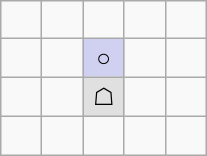<table border="1" class="wikitable">
<tr align=center>
<td width="20"> </td>
<td width="20"> </td>
<td width="20"> </td>
<td width="20"> </td>
<td width="20"> </td>
</tr>
<tr align=center>
<td> </td>
<td> </td>
<td style="background:#d0d0f0;">○</td>
<td> </td>
<td> </td>
</tr>
<tr align=center>
<td> </td>
<td> </td>
<td style="background:#e0e0e0;">☖</td>
<td> </td>
<td> </td>
</tr>
<tr align=center>
<td> </td>
<td> </td>
<td> </td>
<td> </td>
<td> </td>
</tr>
</table>
